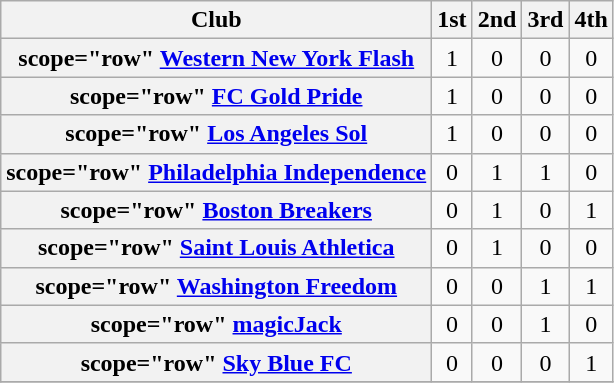<table class="wikitable sortable" style="text-align:center;">
<tr>
<th scope="col">Club</th>
<th scope="col">1st</th>
<th scope="col">2nd</th>
<th scope="col">3rd</th>
<th scope="col">4th</th>
</tr>
<tr>
<th>scope="row" <a href='#'>Western New York Flash</a></th>
<td>1</td>
<td>0</td>
<td>0</td>
<td>0</td>
</tr>
<tr>
<th>scope="row" <a href='#'>FC Gold Pride</a></th>
<td>1</td>
<td>0</td>
<td>0</td>
<td>0</td>
</tr>
<tr>
<th>scope="row" <a href='#'>Los Angeles Sol</a></th>
<td>1</td>
<td>0</td>
<td>0</td>
<td>0</td>
</tr>
<tr>
<th>scope="row" <a href='#'>Philadelphia Independence</a></th>
<td>0</td>
<td>1</td>
<td>1</td>
<td>0</td>
</tr>
<tr>
<th>scope="row" <a href='#'>Boston Breakers</a></th>
<td>0</td>
<td>1</td>
<td>0</td>
<td>1</td>
</tr>
<tr>
<th>scope="row" <a href='#'>Saint Louis Athletica</a></th>
<td>0</td>
<td>1</td>
<td>0</td>
<td>0</td>
</tr>
<tr>
<th>scope="row" <a href='#'>Washington Freedom</a></th>
<td>0</td>
<td>0</td>
<td>1</td>
<td>1</td>
</tr>
<tr>
<th>scope="row" <a href='#'>magicJack</a></th>
<td>0</td>
<td>0</td>
<td>1</td>
<td>0</td>
</tr>
<tr>
<th>scope="row" <a href='#'>Sky Blue FC</a></th>
<td>0</td>
<td>0</td>
<td>0</td>
<td>1</td>
</tr>
<tr>
</tr>
</table>
